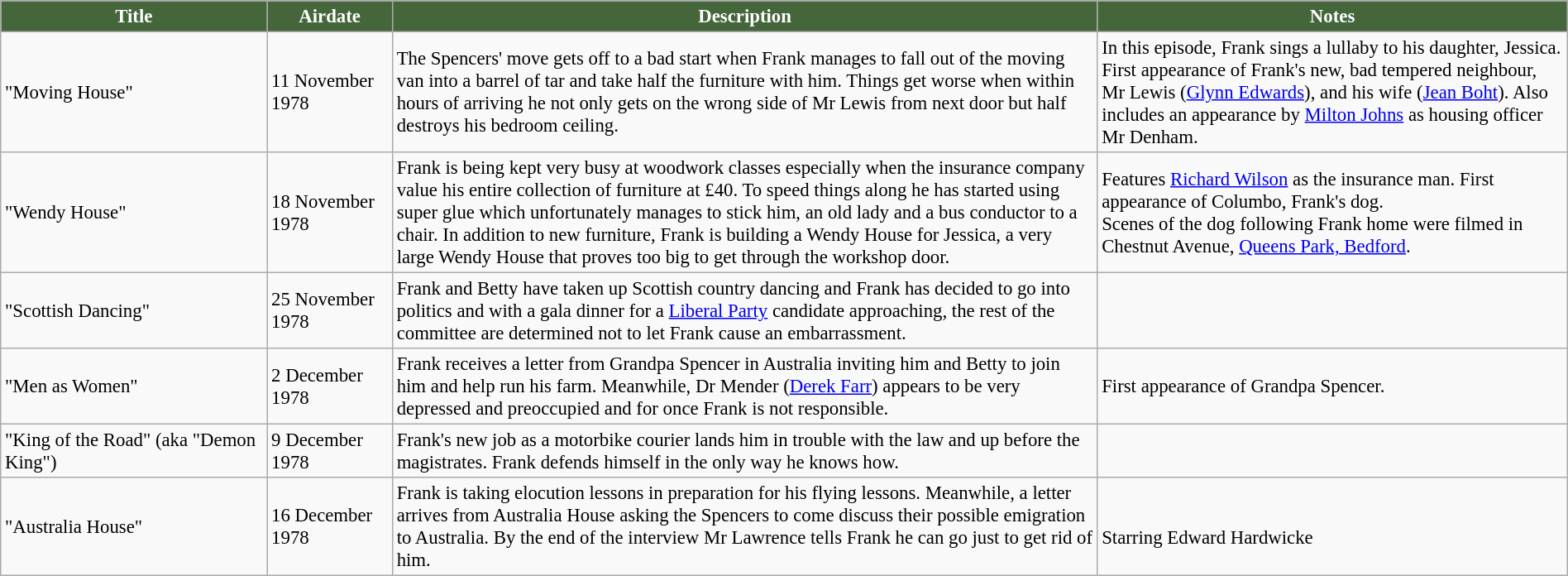<table class="wikitable" width=100% border=1 style="font-size: 95%">
<tr>
</tr>
<tr style="color:#fff;">
<th style="background:#45663B" width=17%>Title</th>
<th style="background:#45663B" width=8%>Airdate</th>
<th style="background:#45663B" width=45%>Description</th>
<th style="background:#45663B" width=30%>Notes</th>
</tr>
<tr>
<td>"Moving House"</td>
<td>11 November 1978</td>
<td>The Spencers' move gets off to a bad start when Frank manages to fall out of the moving van into a barrel of tar and take half the furniture with him. Things get worse when within hours of arriving he not only gets on the wrong side of Mr Lewis from next door but half destroys his bedroom ceiling.</td>
<td>In this episode, Frank sings a lullaby to his daughter, Jessica. First appearance of Frank's new, bad tempered neighbour, Mr Lewis (<a href='#'>Glynn Edwards</a>), and his wife (<a href='#'>Jean Boht</a>). Also includes an appearance by <a href='#'>Milton Johns</a> as housing officer Mr Denham.</td>
</tr>
<tr>
<td>"Wendy House"</td>
<td>18 November 1978</td>
<td>Frank is being kept very busy at woodwork classes especially when the insurance company value his entire collection of furniture at £40. To speed things along he has started using super glue which unfortunately manages to stick him, an old lady and a bus conductor to a chair. In addition to new furniture, Frank is building a Wendy House for Jessica, a very large Wendy House that proves too big to get through the workshop door.</td>
<td>Features <a href='#'>Richard Wilson</a> as the insurance man. First appearance of Columbo, Frank's dog.<br>Scenes of the dog following Frank home were filmed in Chestnut Avenue, <a href='#'>Queens Park, Bedford</a>.</td>
</tr>
<tr>
<td>"Scottish Dancing"</td>
<td>25 November 1978</td>
<td>Frank and Betty have taken up Scottish country dancing and Frank has decided to go into politics and with a gala dinner for a <a href='#'>Liberal Party</a> candidate approaching, the rest of the committee are determined not to let Frank cause an embarrassment.</td>
<td></td>
</tr>
<tr>
<td>"Men as Women"</td>
<td>2 December 1978</td>
<td>Frank receives a letter from Grandpa Spencer in Australia inviting him and Betty to join him and help run his farm. Meanwhile, Dr Mender (<a href='#'>Derek Farr</a>) appears to be very depressed and preoccupied and for once Frank is not responsible.</td>
<td>First appearance of Grandpa Spencer.</td>
</tr>
<tr>
<td>"King of the Road" (aka "Demon King")</td>
<td>9 December 1978</td>
<td>Frank's new job as a motorbike courier lands him in trouble with the law and up before the magistrates. Frank defends himself in the only way he knows how.</td>
<td></td>
</tr>
<tr>
<td>"Australia House"</td>
<td>16 December 1978</td>
<td>Frank is taking elocution lessons in preparation for his flying lessons. Meanwhile, a letter arrives from Australia House asking the Spencers to come discuss their possible emigration to Australia. By the end of the interview Mr Lawrence tells Frank he can go just to get rid of him.</td>
<td><br>Starring Edward Hardwicke</td>
</tr>
</table>
